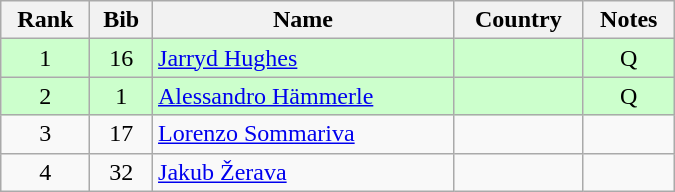<table class="wikitable" style="text-align:center; width:450px">
<tr>
<th>Rank</th>
<th>Bib</th>
<th>Name</th>
<th>Country</th>
<th>Notes</th>
</tr>
<tr bgcolor=ccffcc>
<td>1</td>
<td>16</td>
<td align=left><a href='#'>Jarryd Hughes</a></td>
<td align=left></td>
<td>Q</td>
</tr>
<tr bgcolor=ccffcc>
<td>2</td>
<td>1</td>
<td align=left><a href='#'>Alessandro Hämmerle</a></td>
<td align=left></td>
<td>Q</td>
</tr>
<tr>
<td>3</td>
<td>17</td>
<td align=left><a href='#'>Lorenzo Sommariva</a></td>
<td align=left></td>
<td></td>
</tr>
<tr>
<td>4</td>
<td>32</td>
<td align=left><a href='#'>Jakub Žerava</a></td>
<td align=left></td>
<td></td>
</tr>
</table>
